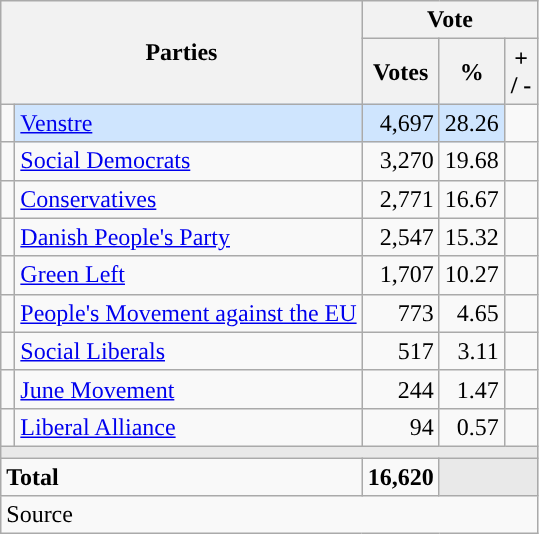<table class="wikitable" style="text-align:right;">
<tr>
<th style="text-align:centre;" rowspan="2" colspan="2" width="225">Parties</th>
<th colspan="3">Vote</th>
</tr>
<tr>
<th width="15">Votes</th>
<th width="15">%</th>
<th width="15">+ / -</th>
</tr>
<tr>
<td width="2" style="color:inherit;background:"></td>
<td bgcolor=#cfe5fe   align="left"><a href='#'>Venstre</a></td>
<td bgcolor=#cfe5fe>4,697</td>
<td bgcolor=#cfe5fe>28.26</td>
<td></td>
</tr>
<tr>
<td width="2" style="color:inherit;background:"></td>
<td align="left"><a href='#'>Social Democrats</a></td>
<td>3,270</td>
<td>19.68</td>
<td></td>
</tr>
<tr>
<td width="2" style="color:inherit;background:"></td>
<td align="left"><a href='#'>Conservatives</a></td>
<td>2,771</td>
<td>16.67</td>
<td></td>
</tr>
<tr>
<td width="2" style="color:inherit;background:"></td>
<td align="left"><a href='#'>Danish People's Party</a></td>
<td>2,547</td>
<td>15.32</td>
<td></td>
</tr>
<tr>
<td width="2" style="color:inherit;background:"></td>
<td align="left"><a href='#'>Green Left</a></td>
<td>1,707</td>
<td>10.27</td>
<td></td>
</tr>
<tr>
<td width="2" style="color:inherit;background:"></td>
<td align="left"><a href='#'>People's Movement against the EU</a></td>
<td>773</td>
<td>4.65</td>
<td></td>
</tr>
<tr>
<td width="2" style="color:inherit;background:"></td>
<td align="left"><a href='#'>Social Liberals</a></td>
<td>517</td>
<td>3.11</td>
<td></td>
</tr>
<tr>
<td width="2" style="color:inherit;background:"></td>
<td align="left"><a href='#'>June Movement</a></td>
<td>244</td>
<td>1.47</td>
<td></td>
</tr>
<tr>
<td width="2" style="color:inherit;background:"></td>
<td align="left"><a href='#'>Liberal Alliance</a></td>
<td>94</td>
<td>0.57</td>
<td></td>
</tr>
<tr>
<td colspan="7" bgcolor="#E9E9E9"></td>
</tr>
<tr>
<td align="left" colspan="2"><strong>Total</strong></td>
<td><strong>16,620</strong></td>
<td bgcolor="#E9E9E9" colspan="2"></td>
</tr>
<tr>
<td align="left" colspan="6">Source</td>
</tr>
</table>
